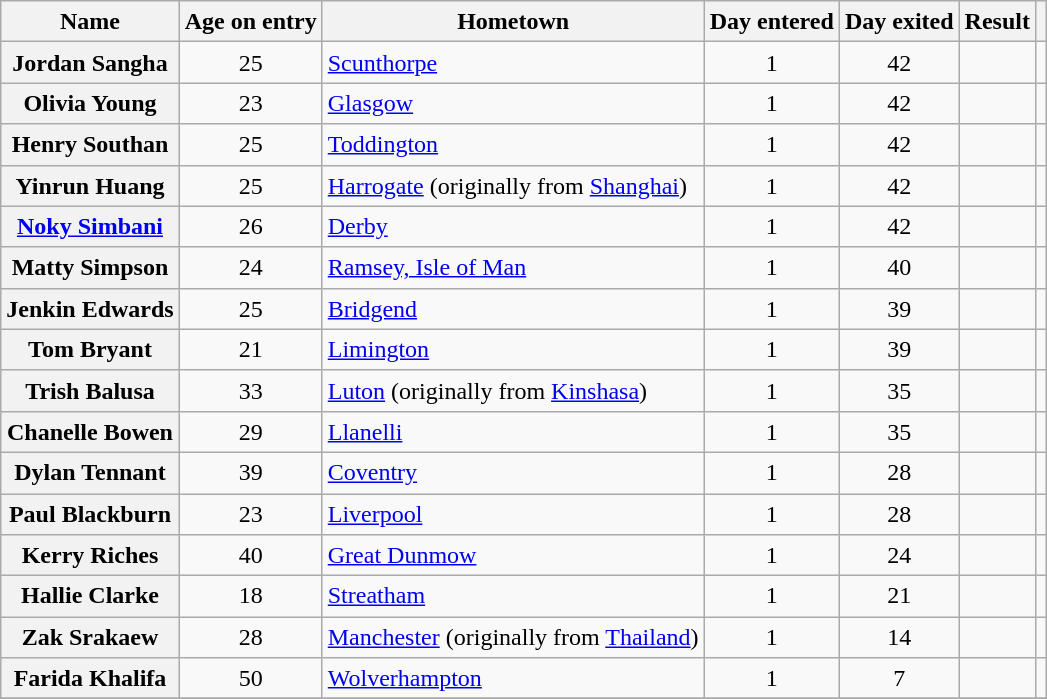<table class="wikitable sortable" style="text-align:left; line-height:20px; width:auto;">
<tr>
<th scope="col">Name</th>
<th scope="col">Age on entry</th>
<th scope="col">Hometown</th>
<th scope="col">Day entered</th>
<th scope="col">Day exited</th>
<th scope="col">Result</th>
<th scope="col"></th>
</tr>
<tr>
<th scope="row">Jordan Sangha</th>
<td align="center">25</td>
<td><a href='#'>Scunthorpe</a></td>
<td align="center">1</td>
<td align="center">42</td>
<td></td>
<td align="center"></td>
</tr>
<tr>
<th scope="row">Olivia Young</th>
<td align="center">23</td>
<td><a href='#'>Glasgow</a></td>
<td align="center">1</td>
<td align="center">42</td>
<td></td>
<td align="center"></td>
</tr>
<tr>
<th scope="row">Henry Southan</th>
<td align="center">25</td>
<td><a href='#'>Toddington</a></td>
<td align="center">1</td>
<td align="center">42</td>
<td></td>
<td align="center"></td>
</tr>
<tr>
<th scope="row">Yinrun Huang</th>
<td align="center">25</td>
<td><a href='#'>Harrogate</a> (originally from <a href='#'>Shanghai</a>)</td>
<td align="center">1</td>
<td align="center">42</td>
<td></td>
<td align="center"></td>
</tr>
<tr>
<th scope="row"><a href='#'>Noky Simbani</a></th>
<td align="center">26</td>
<td><a href='#'>Derby</a></td>
<td align="center">1</td>
<td align="center">42</td>
<td></td>
<td align="center"></td>
</tr>
<tr>
<th scope="row">Matty Simpson</th>
<td align="center">24</td>
<td><a href='#'>Ramsey, Isle of Man</a></td>
<td align="center">1</td>
<td align="center">40</td>
<td></td>
<td align="center"></td>
</tr>
<tr>
<th scope="row">Jenkin Edwards</th>
<td align="center">25</td>
<td><a href='#'>Bridgend</a></td>
<td align="center">1</td>
<td align="center">39</td>
<td></td>
<td align="center"></td>
</tr>
<tr>
<th scope="row">Tom Bryant</th>
<td align="center">21</td>
<td><a href='#'>Limington</a></td>
<td align="center">1</td>
<td align="center">39</td>
<td></td>
<td align="center"></td>
</tr>
<tr>
<th scope="row">Trish Balusa</th>
<td align="center">33</td>
<td><a href='#'>Luton</a> (originally from <a href='#'>Kinshasa</a>)</td>
<td align="center">1</td>
<td align="center">35</td>
<td></td>
<td align="center"></td>
</tr>
<tr>
<th scope="row">Chanelle Bowen</th>
<td align="center">29</td>
<td><a href='#'>Llanelli</a></td>
<td align="center">1</td>
<td align="center">35</td>
<td></td>
<td align="center"></td>
</tr>
<tr>
<th scope="row">Dylan Tennant</th>
<td align="center">39</td>
<td><a href='#'>Coventry</a></td>
<td align="center">1</td>
<td align="center">28</td>
<td></td>
<td align="center"></td>
</tr>
<tr>
<th scope="row">Paul Blackburn</th>
<td align="center">23</td>
<td><a href='#'>Liverpool</a></td>
<td align="center">1</td>
<td align="center">28</td>
<td></td>
<td align="center"></td>
</tr>
<tr>
<th scope="row">Kerry Riches</th>
<td align="center">40</td>
<td><a href='#'>Great Dunmow</a></td>
<td align="center">1</td>
<td align="center">24</td>
<td></td>
<td align="center"></td>
</tr>
<tr>
<th scope="row">Hallie Clarke</th>
<td align="center">18</td>
<td><a href='#'>Streatham</a></td>
<td align="center">1</td>
<td align="center">21</td>
<td></td>
<td align="center"></td>
</tr>
<tr>
<th scope="row">Zak Srakaew</th>
<td align="center">28</td>
<td><a href='#'>Manchester</a> (originally from <a href='#'>Thailand</a>)</td>
<td align="center">1</td>
<td align="center">14</td>
<td></td>
<td align="center"></td>
</tr>
<tr>
<th scope="row">Farida Khalifa</th>
<td align="center">50</td>
<td><a href='#'>Wolverhampton</a></td>
<td align="center">1</td>
<td align="center">7</td>
<td></td>
<td align="center"></td>
</tr>
<tr>
</tr>
</table>
